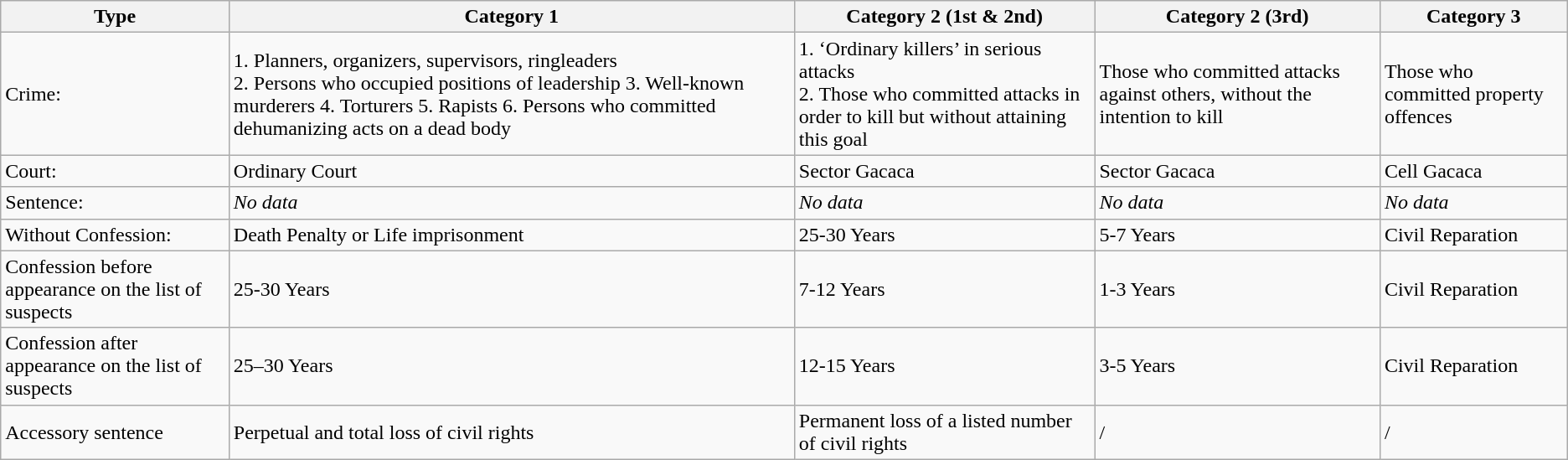<table class="wikitable">
<tr>
<th>Type</th>
<th>Category 1</th>
<th>Category 2 (1st & 2nd)</th>
<th>Category 2 (3rd)</th>
<th>Category 3</th>
</tr>
<tr>
<td>Crime:</td>
<td>1. Planners, organizers, supervisors, ringleaders<br>2. Persons who occupied positions of leadership
3. Well-known murderers
4. Torturers
5. Rapists
6. Persons who committed dehumanizing acts on a dead body</td>
<td>1. ‘Ordinary killers’ in serious attacks<br>2. Those who committed attacks in order to kill but without attaining this goal</td>
<td>Those who committed attacks against others, without the intention to kill</td>
<td>Those who committed property offences</td>
</tr>
<tr>
<td>Court:</td>
<td>Ordinary Court</td>
<td>Sector Gacaca</td>
<td>Sector Gacaca</td>
<td>Cell Gacaca</td>
</tr>
<tr>
<td>Sentence:</td>
<td><em>No data</em> </td>
<td><em>No data</em> </td>
<td><em>No data</em> </td>
<td><em>No data</em> </td>
</tr>
<tr>
<td>Without Confession:</td>
<td>Death Penalty or Life imprisonment</td>
<td>25-30 Years</td>
<td>5-7 Years</td>
<td>Civil Reparation</td>
</tr>
<tr>
<td>Confession before appearance on the list of suspects</td>
<td>25-30 Years</td>
<td>7-12 Years</td>
<td>1-3 Years</td>
<td>Civil Reparation</td>
</tr>
<tr>
<td>Confession after appearance on the list of suspects</td>
<td>25–30 Years</td>
<td>12-15 Years</td>
<td>3-5 Years</td>
<td>Civil Reparation</td>
</tr>
<tr>
<td>Accessory sentence</td>
<td>Perpetual and total loss of civil rights</td>
<td>Permanent loss of a listed number of civil rights</td>
<td>/</td>
<td>/</td>
</tr>
</table>
